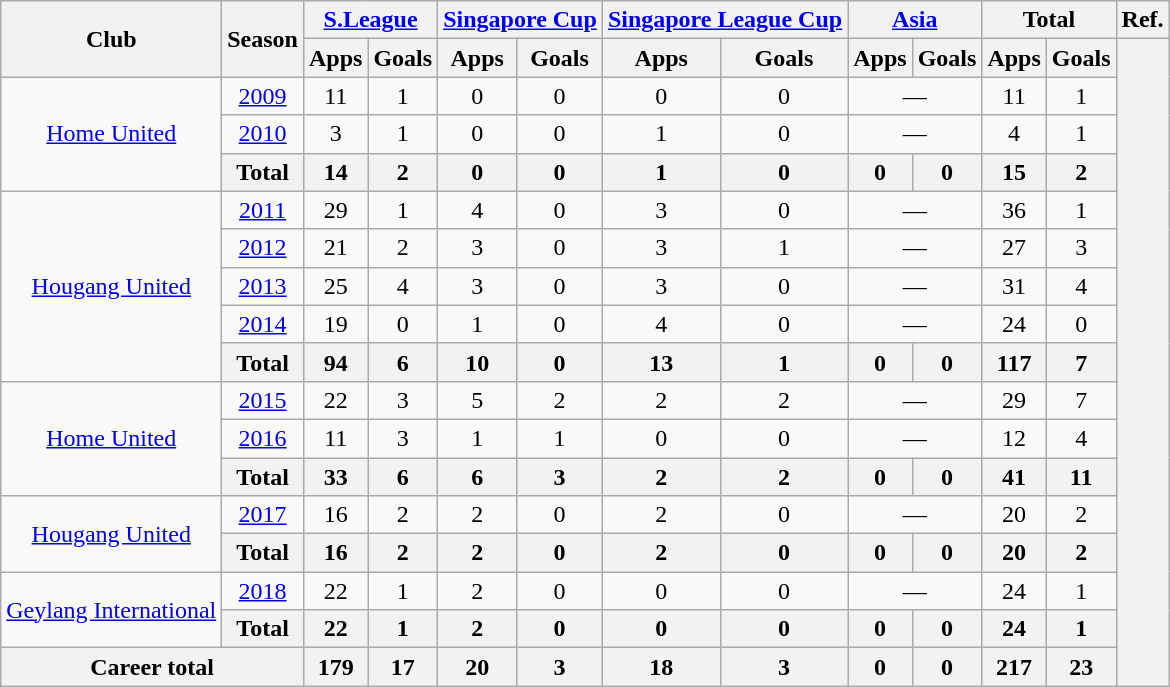<table style="text-align:center" class="wikitable">
<tr>
<th rowspan="2">Club</th>
<th rowspan="2">Season</th>
<th colspan="2"><a href='#'>S.League</a></th>
<th colspan="2"><a href='#'>Singapore Cup</a></th>
<th colspan="2"><a href='#'>Singapore League Cup</a></th>
<th colspan="2"><a href='#'>Asia</a></th>
<th colspan="2">Total</th>
<th>Ref.</th>
</tr>
<tr>
<th>Apps</th>
<th>Goals</th>
<th>Apps</th>
<th>Goals</th>
<th>Apps</th>
<th>Goals</th>
<th>Apps</th>
<th>Goals</th>
<th>Apps</th>
<th>Goals</th>
<th rowspan="17"></th>
</tr>
<tr>
<td rowspan="3"><a href='#'>Home United</a></td>
<td><a href='#'>2009</a></td>
<td>11</td>
<td>1</td>
<td>0</td>
<td>0</td>
<td>0</td>
<td>0</td>
<td colspan="2">—</td>
<td>11</td>
<td>1</td>
</tr>
<tr>
<td><a href='#'>2010</a></td>
<td>3</td>
<td>1</td>
<td>0</td>
<td>0</td>
<td>1</td>
<td>0</td>
<td colspan="2">—</td>
<td>4</td>
<td>1</td>
</tr>
<tr>
<th>Total</th>
<th>14</th>
<th>2</th>
<th>0</th>
<th>0</th>
<th>1</th>
<th>0</th>
<th>0</th>
<th>0</th>
<th>15</th>
<th>2</th>
</tr>
<tr>
<td rowspan="5"><a href='#'>Hougang United</a></td>
<td><a href='#'>2011</a></td>
<td>29</td>
<td>1</td>
<td>4</td>
<td>0</td>
<td>3</td>
<td>0</td>
<td colspan="2">—</td>
<td>36</td>
<td>1</td>
</tr>
<tr>
<td><a href='#'>2012</a></td>
<td>21</td>
<td>2</td>
<td>3</td>
<td>0</td>
<td>3</td>
<td>1</td>
<td colspan="2">—</td>
<td>27</td>
<td>3</td>
</tr>
<tr>
<td><a href='#'>2013</a></td>
<td>25</td>
<td>4</td>
<td>3</td>
<td>0</td>
<td>3</td>
<td>0</td>
<td colspan="2">—</td>
<td>31</td>
<td>4</td>
</tr>
<tr>
<td><a href='#'>2014</a></td>
<td>19</td>
<td>0</td>
<td>1</td>
<td>0</td>
<td>4</td>
<td>0</td>
<td colspan="2">—</td>
<td>24</td>
<td>0</td>
</tr>
<tr>
<th>Total</th>
<th>94</th>
<th>6</th>
<th>10</th>
<th>0</th>
<th>13</th>
<th>1</th>
<th>0</th>
<th>0</th>
<th>117</th>
<th>7</th>
</tr>
<tr>
<td rowspan="3"><a href='#'>Home United</a></td>
<td><a href='#'>2015</a></td>
<td>22</td>
<td>3</td>
<td>5</td>
<td>2</td>
<td>2</td>
<td>2</td>
<td colspan="2">—</td>
<td>29</td>
<td>7</td>
</tr>
<tr>
<td><a href='#'>2016</a></td>
<td>11</td>
<td>3</td>
<td>1</td>
<td>1</td>
<td>0</td>
<td>0</td>
<td colspan="2">—</td>
<td>12</td>
<td>4</td>
</tr>
<tr>
<th>Total</th>
<th>33</th>
<th>6</th>
<th>6</th>
<th>3</th>
<th>2</th>
<th>2</th>
<th>0</th>
<th>0</th>
<th>41</th>
<th>11</th>
</tr>
<tr>
<td rowspan="2"><a href='#'>Hougang United</a></td>
<td><a href='#'>2017</a></td>
<td>16</td>
<td>2</td>
<td>2</td>
<td>0</td>
<td>2</td>
<td>0</td>
<td colspan='2'>—</td>
<td>20</td>
<td>2</td>
</tr>
<tr>
<th>Total</th>
<th>16</th>
<th>2</th>
<th>2</th>
<th>0</th>
<th>2</th>
<th>0</th>
<th>0</th>
<th>0</th>
<th>20</th>
<th>2</th>
</tr>
<tr>
<td rowspan="2"><a href='#'>Geylang International</a></td>
<td><a href='#'>2018</a></td>
<td>22</td>
<td>1</td>
<td>2</td>
<td>0</td>
<td>0</td>
<td>0</td>
<td colspan='2'>—</td>
<td>24</td>
<td>1</td>
</tr>
<tr>
<th>Total</th>
<th>22</th>
<th>1</th>
<th>2</th>
<th>0</th>
<th>0</th>
<th>0</th>
<th>0</th>
<th>0</th>
<th>24</th>
<th>1</th>
</tr>
<tr>
<th colspan="2">Career total</th>
<th>179</th>
<th>17</th>
<th>20</th>
<th>3</th>
<th>18</th>
<th>3</th>
<th>0</th>
<th>0</th>
<th>217</th>
<th>23</th>
</tr>
</table>
